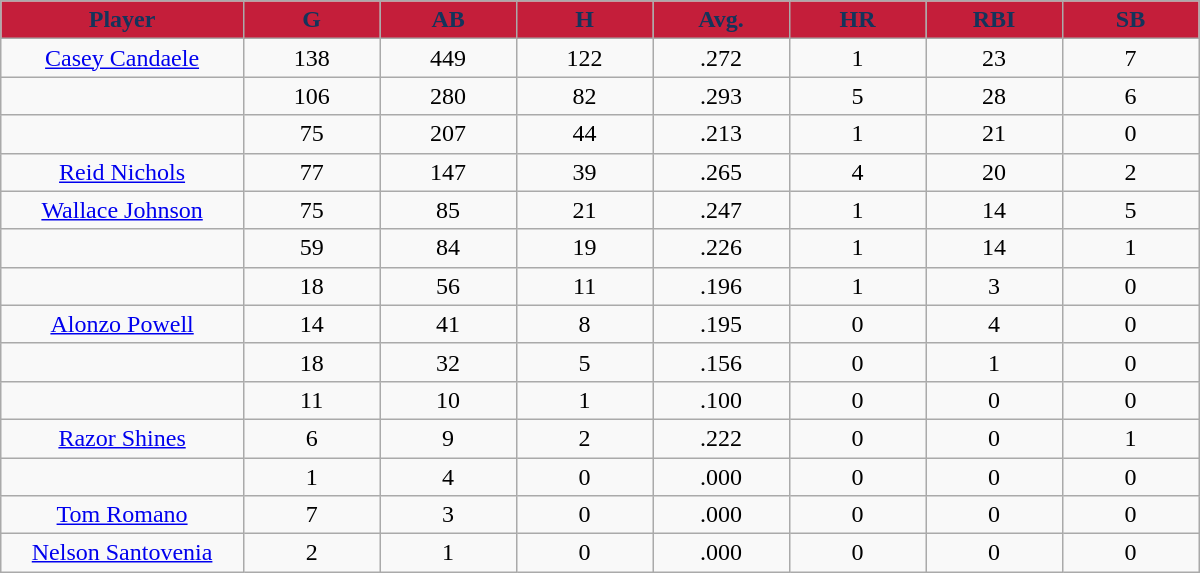<table class="wikitable sortable">
<tr>
<th style="background:#C41E3A;color:#14345B;" width="16%">Player</th>
<th style="background:#C41E3A;color:#14345B;" width="9%">G</th>
<th style="background:#C41E3A;color:#14345B;" width="9%">AB</th>
<th style="background:#C41E3A;color:#14345B;" width="9%">H</th>
<th style="background:#C41E3A;color:#14345B;" width="9%">Avg.</th>
<th style="background:#C41E3A;color:#14345B;" width="9%">HR</th>
<th style="background:#C41E3A;color:#14345B;" width="9%">RBI</th>
<th style="background:#C41E3A;color:#14345B;" width="9%">SB</th>
</tr>
<tr align="center">
<td><a href='#'>Casey Candaele</a></td>
<td>138</td>
<td>449</td>
<td>122</td>
<td>.272</td>
<td>1</td>
<td>23</td>
<td>7</td>
</tr>
<tr align=center>
<td></td>
<td>106</td>
<td>280</td>
<td>82</td>
<td>.293</td>
<td>5</td>
<td>28</td>
<td>6</td>
</tr>
<tr align="center">
<td></td>
<td>75</td>
<td>207</td>
<td>44</td>
<td>.213</td>
<td>1</td>
<td>21</td>
<td>0</td>
</tr>
<tr align="center">
<td><a href='#'>Reid Nichols</a></td>
<td>77</td>
<td>147</td>
<td>39</td>
<td>.265</td>
<td>4</td>
<td>20</td>
<td>2</td>
</tr>
<tr align=center>
<td><a href='#'>Wallace Johnson</a></td>
<td>75</td>
<td>85</td>
<td>21</td>
<td>.247</td>
<td>1</td>
<td>14</td>
<td>5</td>
</tr>
<tr align=center>
<td></td>
<td>59</td>
<td>84</td>
<td>19</td>
<td>.226</td>
<td>1</td>
<td>14</td>
<td>1</td>
</tr>
<tr align="center">
<td></td>
<td>18</td>
<td>56</td>
<td>11</td>
<td>.196</td>
<td>1</td>
<td>3</td>
<td>0</td>
</tr>
<tr align="center">
<td><a href='#'>Alonzo Powell</a></td>
<td>14</td>
<td>41</td>
<td>8</td>
<td>.195</td>
<td>0</td>
<td>4</td>
<td>0</td>
</tr>
<tr align=center>
<td></td>
<td>18</td>
<td>32</td>
<td>5</td>
<td>.156</td>
<td>0</td>
<td>1</td>
<td>0</td>
</tr>
<tr align="center">
<td></td>
<td>11</td>
<td>10</td>
<td>1</td>
<td>.100</td>
<td>0</td>
<td>0</td>
<td>0</td>
</tr>
<tr align="center">
<td><a href='#'>Razor Shines</a></td>
<td>6</td>
<td>9</td>
<td>2</td>
<td>.222</td>
<td>0</td>
<td>0</td>
<td>1</td>
</tr>
<tr align=center>
<td></td>
<td>1</td>
<td>4</td>
<td>0</td>
<td>.000</td>
<td>0</td>
<td>0</td>
<td>0</td>
</tr>
<tr align=center>
<td><a href='#'>Tom Romano</a></td>
<td>7</td>
<td>3</td>
<td>0</td>
<td>.000</td>
<td>0</td>
<td>0</td>
<td>0</td>
</tr>
<tr align=center>
<td><a href='#'>Nelson Santovenia</a></td>
<td>2</td>
<td>1</td>
<td>0</td>
<td>.000</td>
<td>0</td>
<td>0</td>
<td>0</td>
</tr>
</table>
